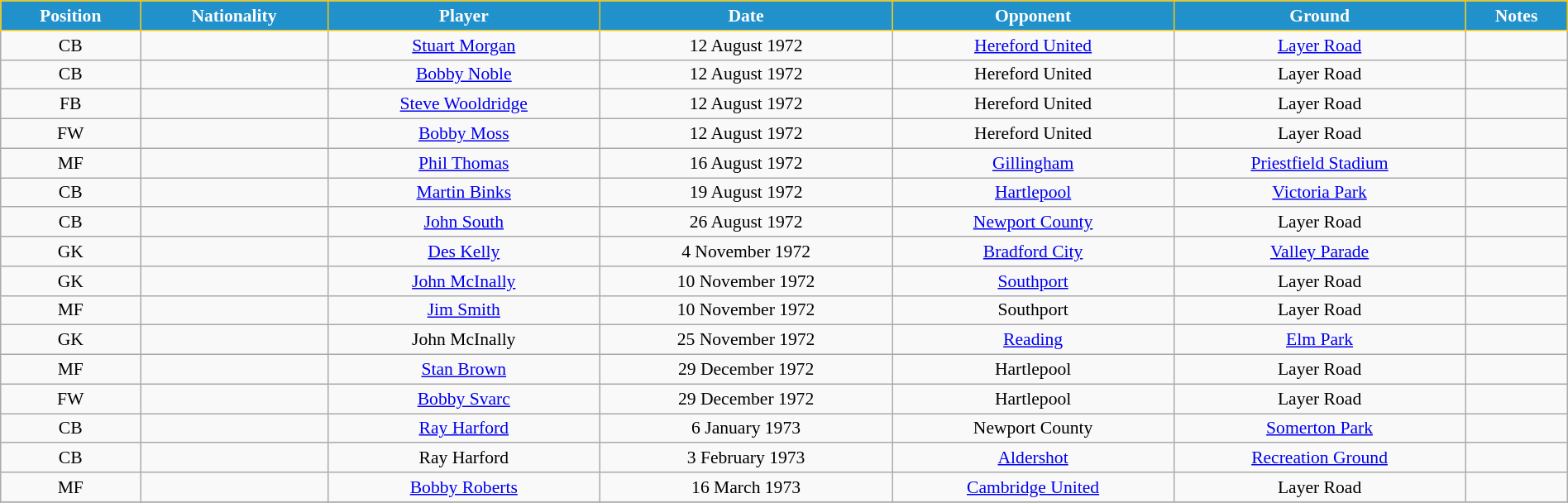<table class="wikitable" style="text-align:center; font-size:90%; width:100%;">
<tr>
<th style="background:#2191CC; color:white; border:1px solid #F7C408; text-align:center;">Position</th>
<th style="background:#2191CC; color:white; border:1px solid #F7C408; text-align:center;">Nationality</th>
<th style="background:#2191CC; color:white; border:1px solid #F7C408; text-align:center;">Player</th>
<th style="background:#2191CC; color:white; border:1px solid #F7C408; text-align:center;">Date</th>
<th style="background:#2191CC; color:white; border:1px solid #F7C408; text-align:center;">Opponent</th>
<th style="background:#2191CC; color:white; border:1px solid #F7C408; text-align:center;">Ground</th>
<th style="background:#2191CC; color:white; border:1px solid #F7C408; text-align:center;">Notes</th>
</tr>
<tr>
<td>CB</td>
<td></td>
<td><a href='#'>Stuart Morgan</a></td>
<td>12 August 1972</td>
<td><a href='#'>Hereford United</a></td>
<td><a href='#'>Layer Road</a></td>
<td></td>
</tr>
<tr>
<td>CB</td>
<td></td>
<td><a href='#'>Bobby Noble</a></td>
<td>12 August 1972</td>
<td>Hereford United</td>
<td>Layer Road</td>
<td></td>
</tr>
<tr>
<td>FB</td>
<td></td>
<td><a href='#'>Steve Wooldridge</a></td>
<td>12 August 1972</td>
<td>Hereford United</td>
<td>Layer Road</td>
<td></td>
</tr>
<tr>
<td>FW</td>
<td></td>
<td><a href='#'>Bobby Moss</a></td>
<td>12 August 1972</td>
<td>Hereford United</td>
<td>Layer Road</td>
<td></td>
</tr>
<tr>
<td>MF</td>
<td></td>
<td><a href='#'>Phil Thomas</a></td>
<td>16 August 1972</td>
<td><a href='#'>Gillingham</a></td>
<td><a href='#'>Priestfield Stadium</a></td>
<td></td>
</tr>
<tr>
<td>CB</td>
<td></td>
<td><a href='#'>Martin Binks</a></td>
<td>19 August 1972</td>
<td><a href='#'>Hartlepool</a></td>
<td><a href='#'>Victoria Park</a></td>
<td></td>
</tr>
<tr>
<td>CB</td>
<td></td>
<td><a href='#'>John South</a></td>
<td>26 August 1972</td>
<td><a href='#'>Newport County</a></td>
<td>Layer Road</td>
<td></td>
</tr>
<tr>
<td>GK</td>
<td></td>
<td><a href='#'>Des Kelly</a></td>
<td>4 November 1972</td>
<td><a href='#'>Bradford City</a></td>
<td><a href='#'>Valley Parade</a></td>
<td></td>
</tr>
<tr>
<td>GK</td>
<td></td>
<td><a href='#'>John McInally</a></td>
<td>10 November 1972</td>
<td><a href='#'>Southport</a></td>
<td>Layer Road</td>
<td></td>
</tr>
<tr>
<td>MF</td>
<td></td>
<td><a href='#'>Jim Smith</a></td>
<td>10 November 1972</td>
<td>Southport</td>
<td>Layer Road</td>
<td></td>
</tr>
<tr>
<td>GK</td>
<td></td>
<td>John McInally</td>
<td>25 November 1972</td>
<td><a href='#'>Reading</a></td>
<td><a href='#'>Elm Park</a></td>
<td></td>
</tr>
<tr>
<td>MF</td>
<td></td>
<td><a href='#'>Stan Brown</a></td>
<td>29 December 1972</td>
<td>Hartlepool</td>
<td>Layer Road</td>
<td></td>
</tr>
<tr>
<td>FW</td>
<td></td>
<td><a href='#'>Bobby Svarc</a></td>
<td>29 December 1972</td>
<td>Hartlepool</td>
<td>Layer Road</td>
<td></td>
</tr>
<tr>
<td>CB</td>
<td></td>
<td><a href='#'>Ray Harford</a></td>
<td>6 January 1973</td>
<td>Newport County</td>
<td><a href='#'>Somerton Park</a></td>
<td></td>
</tr>
<tr>
<td>CB</td>
<td></td>
<td>Ray Harford</td>
<td>3 February 1973</td>
<td><a href='#'>Aldershot</a></td>
<td><a href='#'>Recreation Ground</a></td>
<td></td>
</tr>
<tr>
<td>MF</td>
<td></td>
<td><a href='#'>Bobby Roberts</a></td>
<td>16 March 1973</td>
<td><a href='#'>Cambridge United</a></td>
<td>Layer Road</td>
<td></td>
</tr>
<tr>
</tr>
</table>
